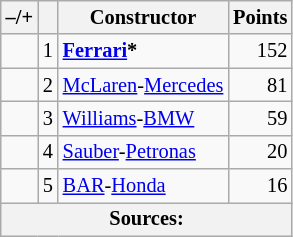<table class="wikitable" style="font-size: 85%;">
<tr>
<th scope="col">–/+</th>
<th scope="col"></th>
<th scope="col">Constructor</th>
<th scope="col">Points</th>
</tr>
<tr>
<td></td>
<td align="center">1</td>
<td> <strong><a href='#'>Ferrari</a>*</strong></td>
<td align="right">152</td>
</tr>
<tr>
<td></td>
<td align="center">2</td>
<td> <a href='#'>McLaren</a>-<a href='#'>Mercedes</a></td>
<td align="right">81</td>
</tr>
<tr>
<td></td>
<td align="center">3</td>
<td> <a href='#'>Williams</a>-<a href='#'>BMW</a></td>
<td align="right">59</td>
</tr>
<tr>
<td></td>
<td align="center">4</td>
<td> <a href='#'>Sauber</a>-<a href='#'>Petronas</a></td>
<td align="right">20</td>
</tr>
<tr>
<td></td>
<td align="center">5</td>
<td> <a href='#'>BAR</a>-<a href='#'>Honda</a></td>
<td align="right">16</td>
</tr>
<tr>
<th colspan=4>Sources:</th>
</tr>
</table>
